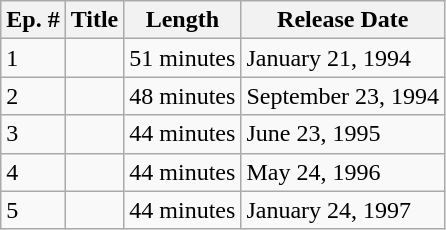<table class="wikitable">
<tr>
<th>Ep. #</th>
<th>Title</th>
<th>Length</th>
<th>Release Date</th>
</tr>
<tr>
<td>1</td>
<td></td>
<td>51 minutes</td>
<td>January 21, 1994</td>
</tr>
<tr>
<td>2</td>
<td></td>
<td>48 minutes</td>
<td>September 23, 1994</td>
</tr>
<tr>
<td>3</td>
<td></td>
<td>44 minutes</td>
<td>June 23, 1995</td>
</tr>
<tr>
<td>4</td>
<td></td>
<td>44 minutes</td>
<td>May 24, 1996</td>
</tr>
<tr>
<td>5</td>
<td></td>
<td>44 minutes</td>
<td>January 24, 1997</td>
</tr>
</table>
